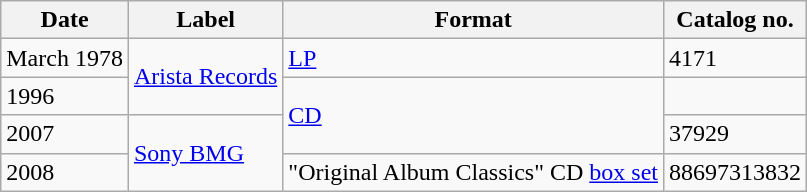<table class="wikitable">
<tr>
<th>Date</th>
<th>Label</th>
<th>Format</th>
<th>Catalog no.</th>
</tr>
<tr>
<td>March 1978</td>
<td rowspan="2"><a href='#'>Arista Records</a></td>
<td><a href='#'>LP</a></td>
<td>4171</td>
</tr>
<tr>
<td>1996</td>
<td rowspan="2"><a href='#'>CD</a></td>
<td></td>
</tr>
<tr>
<td>2007</td>
<td rowspan="2"><a href='#'>Sony BMG</a></td>
<td>37929</td>
</tr>
<tr>
<td>2008</td>
<td>"Original Album Classics" CD <a href='#'>box set</a></td>
<td>88697313832</td>
</tr>
</table>
